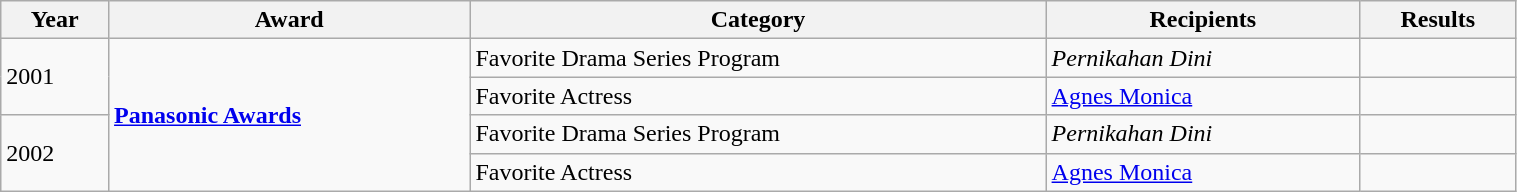<table class="wikitable" width="80%" cellpadding="5">
<tr>
<th>Year</th>
<th>Award</th>
<th>Category</th>
<th>Recipients</th>
<th>Results</th>
</tr>
<tr>
<td rowspan= "2">2001</td>
<td rowspan= "4"><strong><a href='#'>Panasonic Awards</a></strong></td>
<td>Favorite Drama Series Program</td>
<td><em>Pernikahan Dini</em></td>
<td></td>
</tr>
<tr>
<td>Favorite Actress</td>
<td><a href='#'>Agnes Monica</a></td>
<td></td>
</tr>
<tr>
<td rowspan= "2">2002</td>
<td>Favorite Drama Series Program</td>
<td><em>Pernikahan Dini</em></td>
<td></td>
</tr>
<tr>
<td>Favorite Actress</td>
<td><a href='#'>Agnes Monica</a></td>
<td></td>
</tr>
</table>
